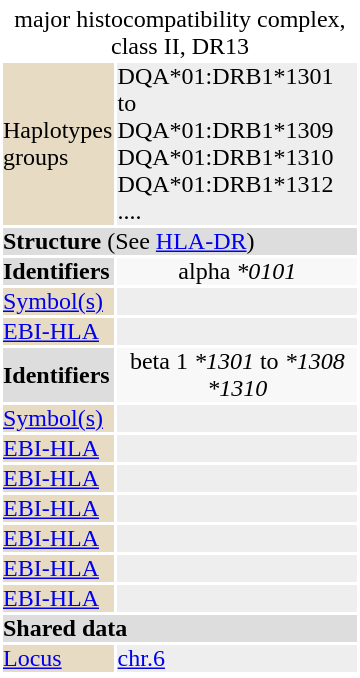<table id="drugInfoBox" style="float: right; clear: right; margin: 0 0 0.5em 1em; background: #ffffff;" class="toccolours" border=0 cellpadding=0 align=right width="240px">
<tr>
<td align="center" colspan="2"></td>
</tr>
<tr>
<td align="center" colspan="2"><div>major histocompatibility complex, class II, DR13</div></td>
</tr>
<tr>
<td bgcolor="#e7dcc3">Haplotypes groups</td>
<td bgcolor="#eeeeee">DQA*01:DRB1*1301 to DQA*01:DRB1*1309 DQA*01:DRB1*1310 DQA*01:DRB1*1312 ....</td>
</tr>
<tr>
<td colspan="2" bgcolor="#dddddd"><strong>Structure</strong> (See <a href='#'>HLA-DR</a>)</td>
</tr>
<tr style="background:#f8f8f8">
<td bgcolor="#dddddd"><strong>Identifiers</strong></td>
<td align="center"><div>alpha <em>*0101</em></div></td>
</tr>
<tr>
<td bgcolor="#e7dcc3"><a href='#'>Symbol(s)</a></td>
<td bgcolor="#eeeeee"></td>
</tr>
<tr>
<td bgcolor="#e7dcc3"><a href='#'>EBI-HLA</a></td>
<td bgcolor="#eeeeee"></td>
</tr>
<tr style="background:#f8f8f8">
<td bgcolor="#dddddd"><strong>Identifiers</strong></td>
<td align="center"><div>beta 1 <em>*1301</em> to <em>*1308</em> <em>*1310</em></div></td>
</tr>
<tr>
<td bgcolor="#e7dcc3"><a href='#'>Symbol(s)</a></td>
<td bgcolor="#eeeeee"></td>
</tr>
<tr>
<td bgcolor="#e7dcc3"><a href='#'>EBI-HLA</a></td>
<td bgcolor="#eeeeee"></td>
</tr>
<tr>
<td bgcolor="#e7dcc3"><a href='#'>EBI-HLA</a></td>
<td bgcolor="#eeeeee"> </td>
</tr>
<tr>
<td bgcolor="#e7dcc3"><a href='#'>EBI-HLA</a></td>
<td bgcolor="#eeeeee"> </td>
</tr>
<tr>
<td bgcolor="#e7dcc3"><a href='#'>EBI-HLA</a></td>
<td bgcolor="#eeeeee"></td>
</tr>
<tr>
<td bgcolor="#e7dcc3"><a href='#'>EBI-HLA</a></td>
<td bgcolor="#eeeeee"> </td>
</tr>
<tr>
<td bgcolor="#e7dcc3"><a href='#'>EBI-HLA</a></td>
<td bgcolor="#eeeeee"></td>
</tr>
<tr>
<td colspan="2" bgcolor="#dddddd"><strong>Shared data</strong></td>
</tr>
<tr>
<td bgcolor="#e7dcc3"><a href='#'>Locus</a></td>
<td bgcolor="#eeeeee"><a href='#'>chr.6</a> <em></em></td>
</tr>
<tr>
</tr>
</table>
